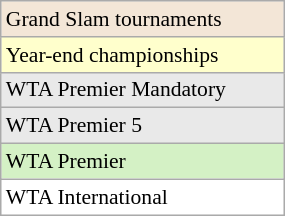<table class=wikitable style=font-size:90%;width:15%>
<tr style="background:#F3E6D7;">
<td>Grand Slam tournaments</td>
</tr>
<tr style="background:#ffc;">
<td>Year-end championships</td>
</tr>
<tr style="background:#e9e9e9;">
<td>WTA Premier Mandatory</td>
</tr>
<tr style="background:#E9E9E9;">
<td>WTA Premier 5</td>
</tr>
<tr style="background:#D4F1C5;">
<td>WTA Premier</td>
</tr>
<tr style="background:#fff;">
<td>WTA International</td>
</tr>
</table>
